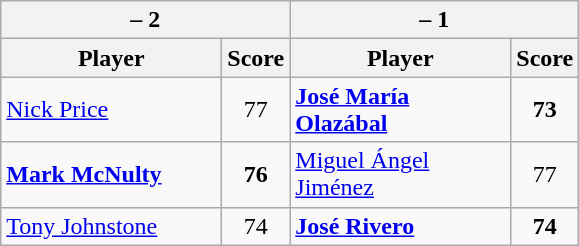<table class=wikitable>
<tr>
<th colspan=2> – 2</th>
<th colspan=2> – 1</th>
</tr>
<tr>
<th width=140>Player</th>
<th>Score</th>
<th width=140>Player</th>
<th>Score</th>
</tr>
<tr>
<td><a href='#'>Nick Price</a></td>
<td align=center>77</td>
<td><strong><a href='#'>José María Olazábal</a></strong></td>
<td align=center><strong>73</strong></td>
</tr>
<tr>
<td><strong><a href='#'>Mark McNulty</a></strong></td>
<td align=center><strong>76</strong></td>
<td><a href='#'>Miguel Ángel Jiménez</a></td>
<td align=center>77</td>
</tr>
<tr>
<td><a href='#'>Tony Johnstone</a></td>
<td align=center>74</td>
<td><strong><a href='#'>José Rivero</a></strong></td>
<td align=center><strong>74</strong></td>
</tr>
</table>
